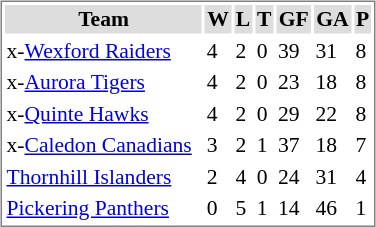<table cellpadding="7">
<tr align="left" style="vertical-align: top">
<td></td>
<td><br><table cellpadding="1" width="250px" style="font-size: 90%; border: 1px solid gray;">
<tr align="center"  bgcolor="#dddddd">
<td><strong>Team</strong></td>
<td><strong>W</strong></td>
<td><strong>L</strong></td>
<td><strong>T</strong></td>
<td><strong>GF</strong></td>
<td><strong>GA</strong></td>
<td><strong>P</strong></td>
</tr>
<tr>
<td>x-<a href='#'>Wexford Raiders</a></td>
<td>4</td>
<td>2</td>
<td>0</td>
<td>39</td>
<td>31</td>
<td>8</td>
</tr>
<tr>
<td>x-<a href='#'>Aurora Tigers</a></td>
<td>4</td>
<td>2</td>
<td>0</td>
<td>23</td>
<td>18</td>
<td>8</td>
</tr>
<tr>
<td>x-<a href='#'>Quinte Hawks</a></td>
<td>4</td>
<td>2</td>
<td>0</td>
<td>29</td>
<td>22</td>
<td>8</td>
</tr>
<tr>
<td>x-<a href='#'>Caledon Canadians</a></td>
<td>3</td>
<td>2</td>
<td>1</td>
<td>37</td>
<td>18</td>
<td>7</td>
</tr>
<tr>
<td><a href='#'>Thornhill Islanders</a></td>
<td>2</td>
<td>4</td>
<td>0</td>
<td>24</td>
<td>31</td>
<td>4</td>
</tr>
<tr>
<td><a href='#'>Pickering Panthers</a></td>
<td>0</td>
<td>5</td>
<td>1</td>
<td>14</td>
<td>46</td>
<td>1</td>
</tr>
</table>
</td>
</tr>
</table>
